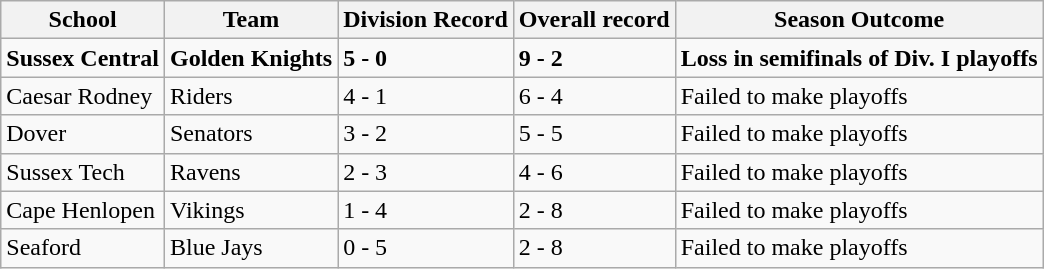<table class="wikitable mw-collapsible mw-collapsed">
<tr>
<th>School</th>
<th>Team</th>
<th>Division Record</th>
<th>Overall record</th>
<th>Season Outcome</th>
</tr>
<tr>
<td><strong>Sussex Central</strong></td>
<td><strong>Golden Knights</strong></td>
<td><strong>5 - 0</strong></td>
<td><strong>9 - 2</strong></td>
<td><strong>Loss in semifinals of Div. I playoffs</strong></td>
</tr>
<tr>
<td>Caesar Rodney</td>
<td>Riders</td>
<td>4 - 1</td>
<td>6 - 4</td>
<td>Failed to make playoffs</td>
</tr>
<tr>
<td>Dover</td>
<td>Senators</td>
<td>3 - 2</td>
<td>5 - 5</td>
<td>Failed to make playoffs</td>
</tr>
<tr>
<td>Sussex Tech</td>
<td>Ravens</td>
<td>2 - 3</td>
<td>4 - 6</td>
<td>Failed to make playoffs</td>
</tr>
<tr>
<td>Cape Henlopen</td>
<td>Vikings</td>
<td>1 - 4</td>
<td>2 - 8</td>
<td>Failed to make playoffs</td>
</tr>
<tr>
<td>Seaford</td>
<td>Blue Jays</td>
<td>0 - 5</td>
<td>2 - 8</td>
<td>Failed to make playoffs</td>
</tr>
</table>
